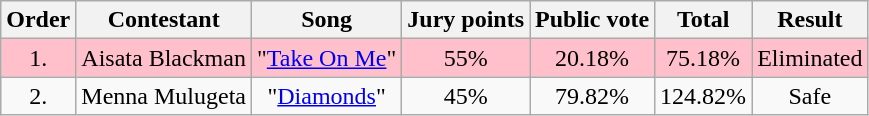<table class="wikitable sortable" style="text-align: center; width: auto;">
<tr class="hintergrundfarbe5">
<th>Order</th>
<th>Contestant</th>
<th>Song</th>
<th>Jury points</th>
<th>Public vote</th>
<th>Total</th>
<th>Result</th>
</tr>
<tr bgcolor=pink>
<td>1.</td>
<td>Aisata Blackman</td>
<td>"<a href='#'>Take On Me</a>"</td>
<td>55%</td>
<td>20.18%</td>
<td>75.18%</td>
<td>Eliminated</td>
</tr>
<tr>
<td>2.</td>
<td>Menna Mulugeta</td>
<td>"<a href='#'>Diamonds</a>"</td>
<td>45%</td>
<td>79.82%</td>
<td>124.82%</td>
<td>Safe</td>
</tr>
</table>
